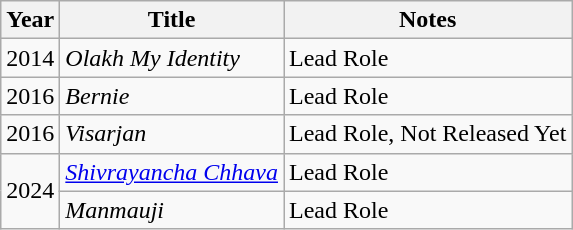<table class="wikitable">
<tr>
<th>Year</th>
<th>Title</th>
<th>Notes</th>
</tr>
<tr>
<td>2014</td>
<td><em>Olakh My Identity</em></td>
<td>Lead Role</td>
</tr>
<tr>
<td>2016</td>
<td><em>Bernie</em></td>
<td>Lead Role</td>
</tr>
<tr>
<td>2016</td>
<td><em>Visarjan</em></td>
<td>Lead Role, Not Released Yet</td>
</tr>
<tr>
<td rowspan="2">2024</td>
<td><em><a href='#'>Shivrayancha Chhava</a></em></td>
<td>Lead Role</td>
</tr>
<tr>
<td><em>Manmauji</em> </td>
<td>Lead Role</td>
</tr>
</table>
